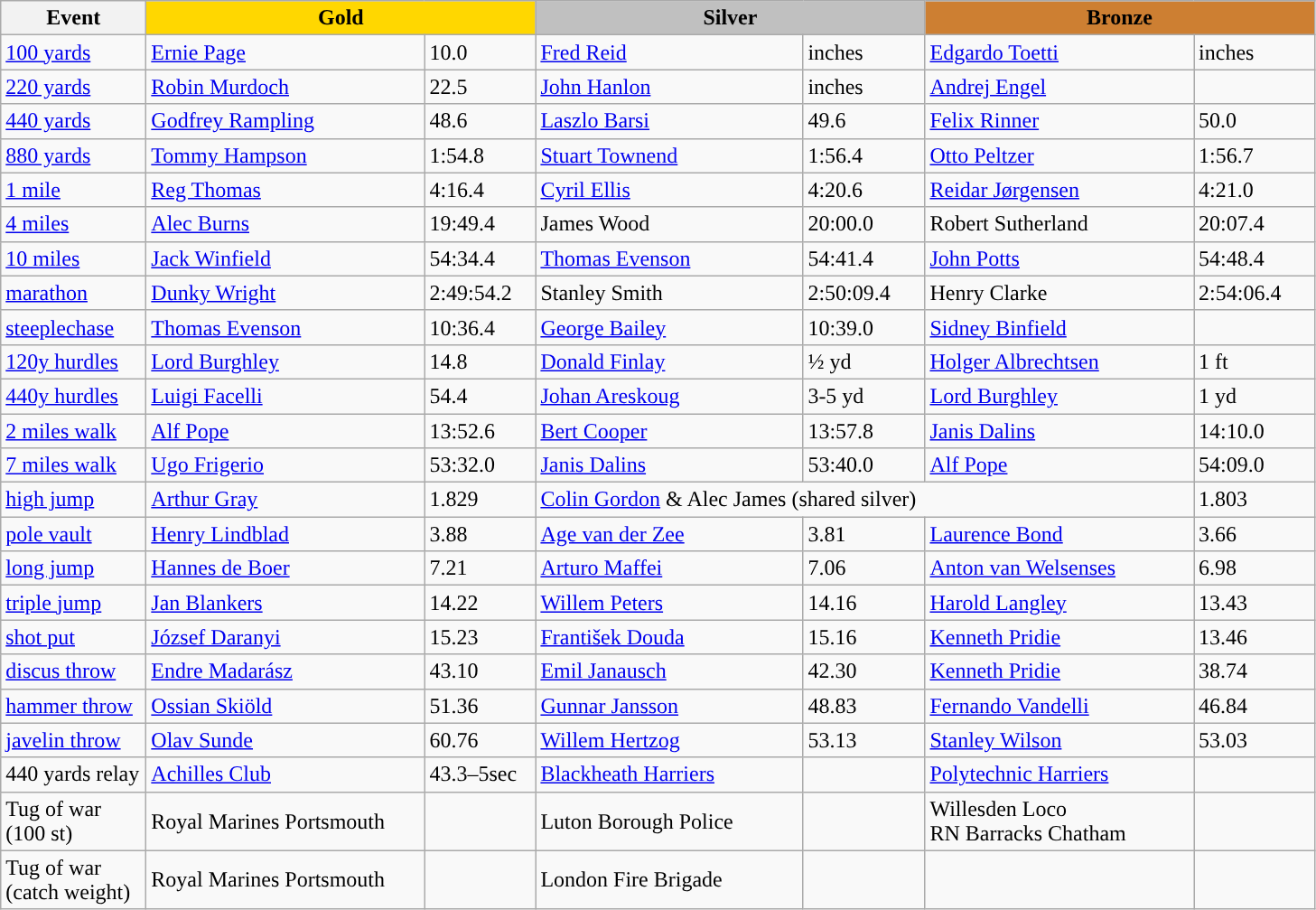<table class="wikitable" style="text-align:left">
<tr>
<th width=100>Event</th>
<th colspan="2" width="280" style="background:gold;">Gold</th>
<th colspan="2" width="280" style="background:silver;">Silver</th>
<th colspan="2" width="280" style="background:#CD7F32;">Bronze</th>
</tr>
<tr>
<td><a href='#'>100 yards</a></td>
<td><a href='#'>Ernie Page</a></td>
<td>10.0</td>
<td> <a href='#'>Fred Reid</a></td>
<td>inches</td>
<td> <a href='#'>Edgardo Toetti</a></td>
<td>inches</td>
</tr>
<tr>
<td><a href='#'>220 yards</a></td>
<td> <a href='#'>Robin Murdoch</a></td>
<td>22.5</td>
<td><a href='#'>John Hanlon</a></td>
<td>inches</td>
<td> <a href='#'>Andrej Engel</a></td>
<td></td>
</tr>
<tr>
<td><a href='#'>440 yards</a></td>
<td><a href='#'>Godfrey Rampling</a></td>
<td>48.6</td>
<td> <a href='#'>Laszlo Barsi</a></td>
<td>49.6</td>
<td> <a href='#'>Felix Rinner</a></td>
<td>50.0</td>
</tr>
<tr>
<td><a href='#'>880 yards</a></td>
<td><a href='#'>Tommy Hampson</a></td>
<td>1:54.8</td>
<td><a href='#'>Stuart Townend</a></td>
<td>1:56.4</td>
<td> <a href='#'>Otto Peltzer</a></td>
<td>1:56.7</td>
</tr>
<tr>
<td><a href='#'>1 mile</a></td>
<td> <a href='#'>Reg Thomas</a></td>
<td>4:16.4</td>
<td><a href='#'>Cyril Ellis</a></td>
<td>4:20.6</td>
<td> <a href='#'>Reidar Jørgensen</a></td>
<td>4:21.0</td>
</tr>
<tr>
<td><a href='#'>4 miles</a></td>
<td><a href='#'>Alec Burns</a></td>
<td>19:49.4</td>
<td> James Wood</td>
<td>20:00.0</td>
<td> Robert Sutherland</td>
<td>20:07.4</td>
</tr>
<tr>
<td><a href='#'>10 miles</a></td>
<td><a href='#'>Jack Winfield</a></td>
<td>54:34.4</td>
<td><a href='#'>Thomas Evenson</a></td>
<td>54:41.4</td>
<td><a href='#'>John Potts</a></td>
<td>54:48.4</td>
</tr>
<tr>
<td><a href='#'>marathon</a></td>
<td> <a href='#'>Dunky Wright</a></td>
<td>2:49:54.2</td>
<td>Stanley Smith</td>
<td>2:50:09.4</td>
<td>Henry Clarke</td>
<td>2:54:06.4</td>
</tr>
<tr>
<td><a href='#'>steeplechase</a></td>
<td><a href='#'>Thomas Evenson</a></td>
<td>10:36.4</td>
<td><a href='#'>George Bailey</a></td>
<td>10:39.0</td>
<td><a href='#'>Sidney Binfield</a></td>
<td></td>
</tr>
<tr>
<td><a href='#'>120y hurdles</a></td>
<td><a href='#'>Lord Burghley</a></td>
<td>14.8</td>
<td><a href='#'>Donald Finlay</a></td>
<td>½ yd</td>
<td> <a href='#'>Holger Albrechtsen</a></td>
<td>1 ft</td>
</tr>
<tr>
<td><a href='#'>440y hurdles</a></td>
<td> <a href='#'>Luigi Facelli</a></td>
<td>54.4</td>
<td> <a href='#'>Johan Areskoug</a></td>
<td>3-5 yd</td>
<td><a href='#'>Lord Burghley</a></td>
<td>1 yd</td>
</tr>
<tr>
<td><a href='#'>2 miles walk</a></td>
<td><a href='#'>Alf Pope</a></td>
<td>13:52.6</td>
<td><a href='#'>Bert Cooper</a></td>
<td>13:57.8</td>
<td> <a href='#'>Janis Dalins</a></td>
<td>14:10.0</td>
</tr>
<tr>
<td><a href='#'>7 miles walk</a></td>
<td> <a href='#'>Ugo Frigerio</a></td>
<td>53:32.0</td>
<td> <a href='#'>Janis Dalins</a></td>
<td>53:40.0</td>
<td><a href='#'>Alf Pope</a></td>
<td>54:09.0</td>
</tr>
<tr>
<td><a href='#'>high jump</a></td>
<td><a href='#'>Arthur Gray</a></td>
<td>1.829</td>
<td colspan=3> <a href='#'>Colin Gordon</a> & Alec James (shared silver)</td>
<td>1.803</td>
</tr>
<tr>
<td><a href='#'>pole vault</a></td>
<td> <a href='#'>Henry Lindblad</a></td>
<td>3.88</td>
<td> <a href='#'>Age van der Zee</a></td>
<td>3.81</td>
<td><a href='#'>Laurence Bond</a></td>
<td>3.66</td>
</tr>
<tr>
<td><a href='#'>long jump</a></td>
<td> <a href='#'>Hannes de Boer</a></td>
<td>7.21</td>
<td> <a href='#'>Arturo Maffei</a></td>
<td>7.06</td>
<td> <a href='#'>Anton van Welsenses</a></td>
<td>6.98</td>
</tr>
<tr>
<td><a href='#'>triple jump</a></td>
<td> <a href='#'>Jan Blankers</a></td>
<td>14.22</td>
<td> <a href='#'>Willem Peters</a></td>
<td>14.16</td>
<td><a href='#'>Harold Langley</a></td>
<td>13.43</td>
</tr>
<tr>
<td><a href='#'>shot put</a></td>
<td> <a href='#'>József Daranyi</a></td>
<td>15.23</td>
<td> <a href='#'>František Douda</a></td>
<td>15.16</td>
<td><a href='#'>Kenneth Pridie</a></td>
<td>13.46</td>
</tr>
<tr>
<td><a href='#'>discus throw</a></td>
<td> <a href='#'>Endre Madarász</a></td>
<td>43.10</td>
<td> <a href='#'>Emil Janausch</a></td>
<td>42.30</td>
<td><a href='#'>Kenneth Pridie</a></td>
<td>38.74</td>
</tr>
<tr>
<td><a href='#'>hammer throw</a></td>
<td> <a href='#'>Ossian Skiöld</a></td>
<td>51.36</td>
<td> <a href='#'>Gunnar Jansson</a></td>
<td>48.83</td>
<td> <a href='#'>Fernando Vandelli</a></td>
<td>46.84</td>
</tr>
<tr>
<td><a href='#'>javelin throw</a></td>
<td> <a href='#'>Olav Sunde</a></td>
<td>60.76</td>
<td> <a href='#'>Willem Hertzog</a></td>
<td>53.13</td>
<td><a href='#'>Stanley Wilson</a></td>
<td>53.03</td>
</tr>
<tr>
<td>440 yards relay</td>
<td><a href='#'>Achilles Club</a></td>
<td>43.3–5sec</td>
<td><a href='#'>Blackheath Harriers</a></td>
<td></td>
<td><a href='#'>Polytechnic Harriers</a></td>
<td></td>
</tr>
<tr>
<td>Tug of war (100 st)</td>
<td>Royal Marines Portsmouth</td>
<td></td>
<td>Luton Borough Police</td>
<td></td>
<td>Willesden Loco<br>RN Barracks Chatham</td>
<td></td>
</tr>
<tr>
<td>Tug of war (catch weight)</td>
<td>Royal Marines Portsmouth</td>
<td></td>
<td>London Fire Brigade</td>
<td></td>
<td></td>
<td></td>
</tr>
</table>
